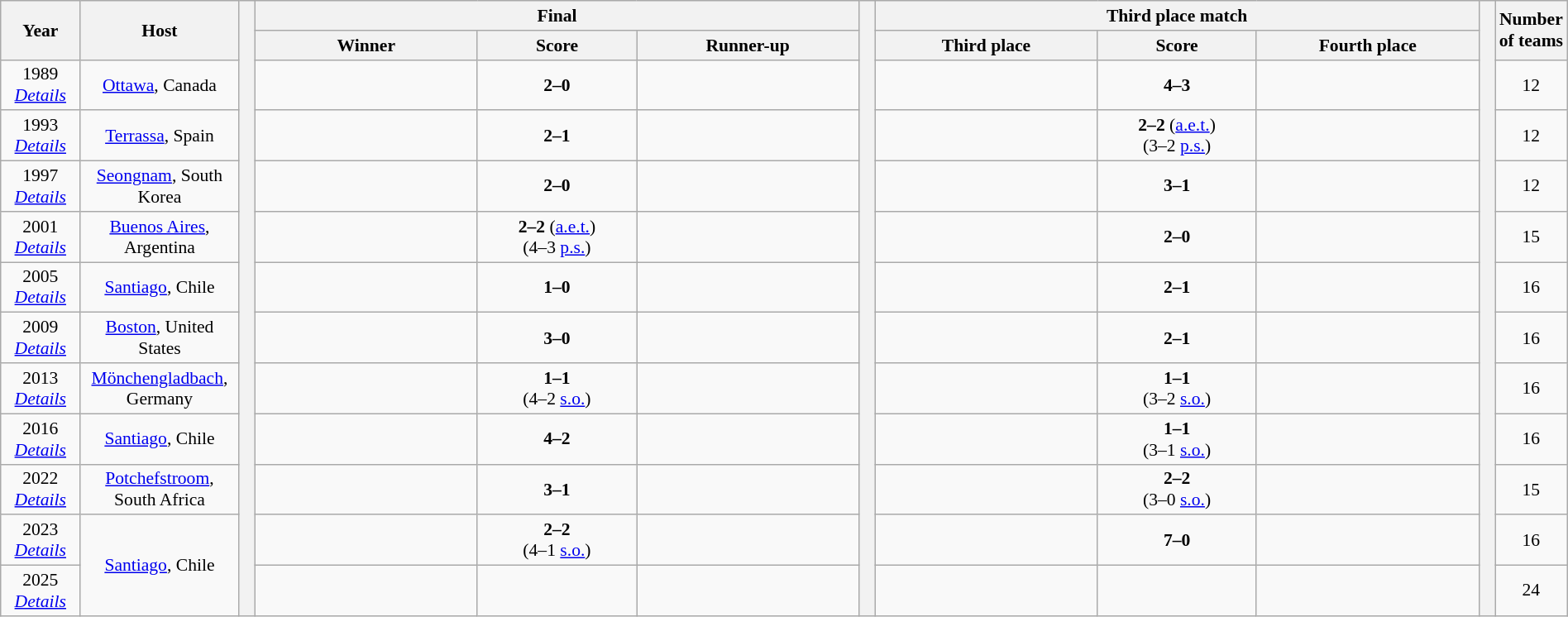<table class="wikitable" style="text-align:center;width:100%; font-size:90%;">
<tr>
<th rowspan=2 width=5%>Year</th>
<th rowspan=2 width=10%>Host</th>
<th width=1% rowspan=13></th>
<th colspan=3>Final</th>
<th width=1% rowspan=13></th>
<th colspan=3>Third place match</th>
<th width=1% rowspan=13></th>
<th width=4% rowspan=2>Number of teams</th>
</tr>
<tr>
<th width=14%>Winner</th>
<th width=10%>Score</th>
<th width=14%>Runner-up</th>
<th width=14%>Third place</th>
<th width=10%>Score</th>
<th width=14%>Fourth place</th>
</tr>
<tr>
<td>1989<br><em><a href='#'>Details</a></em></td>
<td><a href='#'>Ottawa</a>, Canada</td>
<td><strong></strong></td>
<td><strong>2–0</strong></td>
<td></td>
<td></td>
<td><strong>4–3</strong></td>
<td></td>
<td>12</td>
</tr>
<tr>
<td>1993<br><em><a href='#'>Details</a></em></td>
<td><a href='#'>Terrassa</a>, Spain</td>
<td><strong></strong></td>
<td><strong>2–1</strong></td>
<td></td>
<td></td>
<td><strong>2–2</strong> (<a href='#'>a.e.t.</a>)<br>(3–2 <a href='#'>p.s.</a>)</td>
<td></td>
<td>12</td>
</tr>
<tr>
<td>1997<br><em><a href='#'>Details</a></em></td>
<td><a href='#'>Seongnam</a>, South Korea</td>
<td><strong></strong></td>
<td><strong>2–0</strong></td>
<td></td>
<td></td>
<td><strong>3–1</strong></td>
<td></td>
<td>12</td>
</tr>
<tr>
<td>2001<br><em><a href='#'>Details</a></em></td>
<td><a href='#'>Buenos Aires</a>, Argentina</td>
<td><strong></strong></td>
<td><strong>2–2</strong> (<a href='#'>a.e.t.</a>)<br>(4–3 <a href='#'>p.s.</a>)</td>
<td></td>
<td></td>
<td><strong>2–0</strong></td>
<td></td>
<td>15</td>
</tr>
<tr>
<td>2005<br><em><a href='#'>Details</a></em></td>
<td><a href='#'>Santiago</a>, Chile</td>
<td><strong></strong></td>
<td><strong>1–0</strong></td>
<td></td>
<td></td>
<td><strong>2–1</strong></td>
<td></td>
<td>16</td>
</tr>
<tr>
<td>2009<br><em><a href='#'>Details</a></em></td>
<td><a href='#'>Boston</a>, United States</td>
<td><strong></strong></td>
<td><strong>3–0</strong></td>
<td></td>
<td></td>
<td><strong>2–1</strong></td>
<td></td>
<td>16</td>
</tr>
<tr>
<td>2013<br><em><a href='#'>Details</a></em></td>
<td><a href='#'>Mönchengladbach</a>, Germany</td>
<td><strong></strong></td>
<td><strong>1–1</strong><br>(4–2 <a href='#'>s.o.</a>)</td>
<td></td>
<td></td>
<td><strong>1–1</strong><br>(3–2 <a href='#'>s.o.</a>)</td>
<td></td>
<td>16</td>
</tr>
<tr>
<td>2016<br><em><a href='#'>Details</a></em></td>
<td><a href='#'>Santiago</a>, Chile</td>
<td><strong></strong></td>
<td><strong>4–2</strong></td>
<td></td>
<td></td>
<td><strong>1–1</strong><br>(3–1 <a href='#'>s.o.</a>)</td>
<td></td>
<td>16</td>
</tr>
<tr>
<td>2022<br><em><a href='#'>Details</a></em></td>
<td><a href='#'>Potchefstroom</a>, South Africa</td>
<td><strong></strong></td>
<td><strong>3–1</strong></td>
<td></td>
<td></td>
<td><strong>2–2</strong><br>(3–0 <a href='#'>s.o.</a>)</td>
<td></td>
<td>15</td>
</tr>
<tr>
<td>2023<br><em><a href='#'>Details</a></em></td>
<td rowspan=2><a href='#'>Santiago</a>, Chile</td>
<td><strong></strong></td>
<td><strong>2–2</strong><br>(4–1 <a href='#'>s.o.</a>)</td>
<td></td>
<td></td>
<td><strong>7–0</strong></td>
<td></td>
<td>16</td>
</tr>
<tr>
<td>2025<br><em><a href='#'>Details</a></em></td>
<td></td>
<td></td>
<td></td>
<td></td>
<td></td>
<td></td>
<td>24</td>
</tr>
</table>
